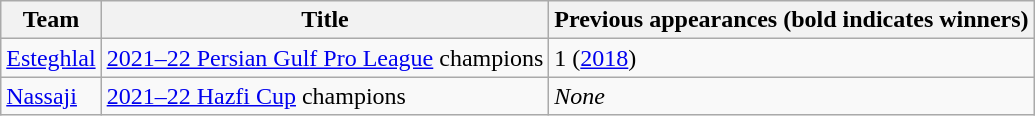<table class="wikitable">
<tr>
<th>Team</th>
<th>Title</th>
<th>Previous appearances (bold indicates winners)</th>
</tr>
<tr>
<td><a href='#'>Esteghlal</a></td>
<td><a href='#'>2021–22 Persian Gulf Pro League</a> champions</td>
<td>1 (<a href='#'>2018</a>)</td>
</tr>
<tr>
<td><a href='#'>Nassaji</a></td>
<td><a href='#'>2021–22 Hazfi Cup</a> champions</td>
<td><em>None</em></td>
</tr>
</table>
